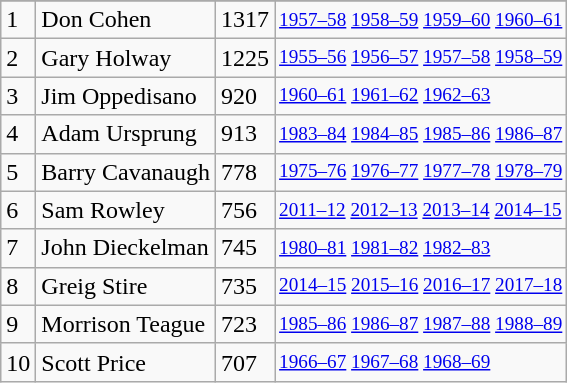<table class="wikitable">
<tr>
</tr>
<tr>
<td>1</td>
<td>Don Cohen</td>
<td>1317</td>
<td style="font-size:80%;"><a href='#'>1957–58</a> <a href='#'>1958–59</a> <a href='#'>1959–60</a> <a href='#'>1960–61</a></td>
</tr>
<tr>
<td>2</td>
<td>Gary Holway</td>
<td>1225</td>
<td style="font-size:80%;"><a href='#'>1955–56</a> <a href='#'>1956–57</a> <a href='#'>1957–58</a> <a href='#'>1958–59</a></td>
</tr>
<tr>
<td>3</td>
<td>Jim Oppedisano</td>
<td>920</td>
<td style="font-size:80%;"><a href='#'>1960–61</a> <a href='#'>1961–62</a> <a href='#'>1962–63</a></td>
</tr>
<tr>
<td>4</td>
<td>Adam Ursprung</td>
<td>913</td>
<td style="font-size:80%;"><a href='#'>1983–84</a> <a href='#'>1984–85</a> <a href='#'>1985–86</a> <a href='#'>1986–87</a></td>
</tr>
<tr>
<td>5</td>
<td>Barry Cavanaugh</td>
<td>778</td>
<td style="font-size:80%;"><a href='#'>1975–76</a> <a href='#'>1976–77</a> <a href='#'>1977–78</a> <a href='#'>1978–79</a></td>
</tr>
<tr>
<td>6</td>
<td>Sam Rowley</td>
<td>756</td>
<td style="font-size:80%;"><a href='#'>2011–12</a> <a href='#'>2012–13</a> <a href='#'>2013–14</a> <a href='#'>2014–15</a></td>
</tr>
<tr>
<td>7</td>
<td>John Dieckelman</td>
<td>745</td>
<td style="font-size:80%;"><a href='#'>1980–81</a> <a href='#'>1981–82</a> <a href='#'>1982–83</a></td>
</tr>
<tr>
<td>8</td>
<td>Greig Stire</td>
<td>735</td>
<td style="font-size:80%;"><a href='#'>2014–15</a> <a href='#'>2015–16</a> <a href='#'>2016–17</a> <a href='#'>2017–18</a></td>
</tr>
<tr>
<td>9</td>
<td>Morrison Teague</td>
<td>723</td>
<td style="font-size:80%;"><a href='#'>1985–86</a> <a href='#'>1986–87</a> <a href='#'>1987–88</a> <a href='#'>1988–89</a></td>
</tr>
<tr>
<td>10</td>
<td>Scott Price</td>
<td>707</td>
<td style="font-size:80%;"><a href='#'>1966–67</a> <a href='#'>1967–68</a> <a href='#'>1968–69</a></td>
</tr>
</table>
